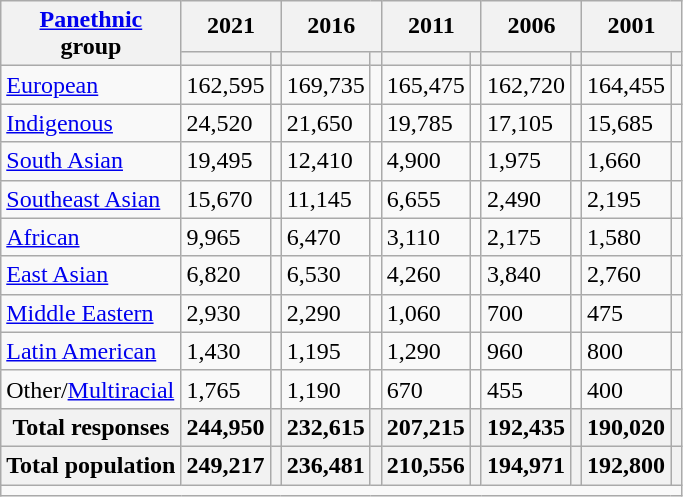<table class="wikitable collapsible sortable">
<tr>
<th rowspan="2"><a href='#'>Panethnic</a><br>group</th>
<th colspan="2">2021</th>
<th colspan="2">2016</th>
<th colspan="2">2011</th>
<th colspan="2">2006</th>
<th colspan="2">2001</th>
</tr>
<tr>
<th><a href='#'></a></th>
<th></th>
<th></th>
<th></th>
<th></th>
<th></th>
<th></th>
<th></th>
<th></th>
<th></th>
</tr>
<tr>
<td><a href='#'>European</a></td>
<td>162,595</td>
<td></td>
<td>169,735</td>
<td></td>
<td>165,475</td>
<td></td>
<td>162,720</td>
<td></td>
<td>164,455</td>
<td></td>
</tr>
<tr>
<td><a href='#'>Indigenous</a></td>
<td>24,520</td>
<td></td>
<td>21,650</td>
<td></td>
<td>19,785</td>
<td></td>
<td>17,105</td>
<td></td>
<td>15,685</td>
<td></td>
</tr>
<tr>
<td><a href='#'>South Asian</a></td>
<td>19,495</td>
<td></td>
<td>12,410</td>
<td></td>
<td>4,900</td>
<td></td>
<td>1,975</td>
<td></td>
<td>1,660</td>
<td></td>
</tr>
<tr>
<td><a href='#'>Southeast Asian</a></td>
<td>15,670</td>
<td></td>
<td>11,145</td>
<td></td>
<td>6,655</td>
<td></td>
<td>2,490</td>
<td></td>
<td>2,195</td>
<td></td>
</tr>
<tr>
<td><a href='#'>African</a></td>
<td>9,965</td>
<td></td>
<td>6,470</td>
<td></td>
<td>3,110</td>
<td></td>
<td>2,175</td>
<td></td>
<td>1,580</td>
<td></td>
</tr>
<tr>
<td><a href='#'>East Asian</a></td>
<td>6,820</td>
<td></td>
<td>6,530</td>
<td></td>
<td>4,260</td>
<td></td>
<td>3,840</td>
<td></td>
<td>2,760</td>
<td></td>
</tr>
<tr>
<td><a href='#'>Middle Eastern</a></td>
<td>2,930</td>
<td></td>
<td>2,290</td>
<td></td>
<td>1,060</td>
<td></td>
<td>700</td>
<td></td>
<td>475</td>
<td></td>
</tr>
<tr>
<td><a href='#'>Latin American</a></td>
<td>1,430</td>
<td></td>
<td>1,195</td>
<td></td>
<td>1,290</td>
<td></td>
<td>960</td>
<td></td>
<td>800</td>
<td></td>
</tr>
<tr>
<td>Other/<a href='#'>Multiracial</a></td>
<td>1,765</td>
<td></td>
<td>1,190</td>
<td></td>
<td>670</td>
<td></td>
<td>455</td>
<td></td>
<td>400</td>
<td></td>
</tr>
<tr>
<th>Total responses</th>
<th>244,950</th>
<th></th>
<th>232,615</th>
<th></th>
<th>207,215</th>
<th></th>
<th>192,435</th>
<th></th>
<th>190,020</th>
<th></th>
</tr>
<tr>
<th>Total population</th>
<th>249,217</th>
<th></th>
<th>236,481</th>
<th></th>
<th>210,556</th>
<th></th>
<th>194,971</th>
<th></th>
<th>192,800</th>
<th></th>
</tr>
<tr class="sortbottom">
<td colspan="15"></td>
</tr>
</table>
